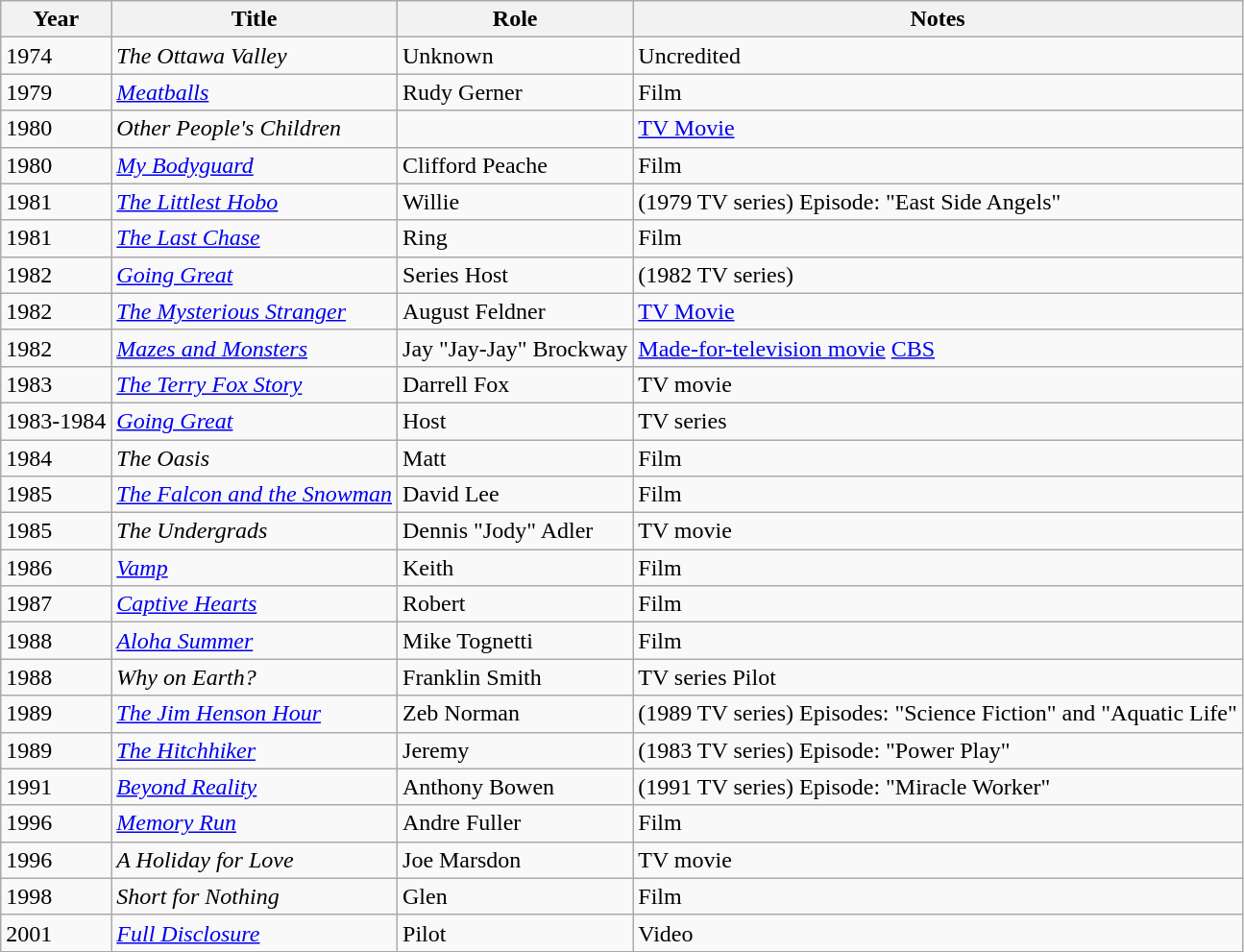<table class="wikitable sortable">
<tr>
<th>Year</th>
<th>Title</th>
<th>Role</th>
<th class="unsortable">Notes</th>
</tr>
<tr>
<td>1974</td>
<td data-sort-value="Ottawa Valley, The"><em>The Ottawa Valley</em></td>
<td>Unknown</td>
<td>Uncredited</td>
</tr>
<tr>
<td>1979</td>
<td><em><a href='#'>Meatballs</a></em></td>
<td>Rudy Gerner</td>
<td>Film</td>
</tr>
<tr>
<td>1980</td>
<td><em>Other People's Children</em></td>
<td></td>
<td><a href='#'>TV Movie</a></td>
</tr>
<tr>
<td>1980</td>
<td><em><a href='#'>My Bodyguard</a></em></td>
<td>Clifford Peache</td>
<td>Film</td>
</tr>
<tr>
<td>1981</td>
<td data-sort-value="Littlest Hobo, The"><em><a href='#'>The Littlest Hobo</a></em></td>
<td>Willie</td>
<td>(1979 TV series) Episode: "East Side Angels"</td>
</tr>
<tr>
<td>1981</td>
<td data-sort-value="Last Chase, The"><em><a href='#'>The Last Chase</a></em></td>
<td>Ring</td>
<td>Film</td>
</tr>
<tr>
<td>1982</td>
<td><em><a href='#'>Going Great</a></em></td>
<td>Series Host</td>
<td>(1982 TV series)</td>
</tr>
<tr>
<td>1982</td>
<td data-sort-value="Mysterious Stranger, The"><em><a href='#'>The Mysterious Stranger</a></em></td>
<td>August Feldner</td>
<td><a href='#'>TV Movie</a></td>
</tr>
<tr>
<td>1982</td>
<td><em><a href='#'>Mazes and Monsters</a></em></td>
<td>Jay "Jay-Jay" Brockway</td>
<td><a href='#'>Made-for-television movie</a> <a href='#'>CBS</a></td>
</tr>
<tr>
<td>1983</td>
<td data-sort-value="Terry Fox Story, The"><em><a href='#'>The Terry Fox Story</a></em></td>
<td>Darrell Fox</td>
<td>TV movie</td>
</tr>
<tr>
<td>1983-1984</td>
<td><em><a href='#'>Going Great</a></em></td>
<td>Host</td>
<td>TV series</td>
</tr>
<tr>
<td>1984</td>
<td data-sort-value="Oasis, The"><em>The Oasis</em></td>
<td>Matt</td>
<td>Film</td>
</tr>
<tr>
<td>1985</td>
<td data-sort-value="Falcon and the Snowman, The"><em><a href='#'>The Falcon and the Snowman</a></em></td>
<td>David Lee</td>
<td>Film</td>
</tr>
<tr>
<td>1985</td>
<td data-sort-value="Undergrads, The"><em>The Undergrads</em></td>
<td>Dennis "Jody" Adler</td>
<td>TV movie</td>
</tr>
<tr>
<td>1986</td>
<td><em><a href='#'>Vamp</a></em></td>
<td>Keith</td>
<td>Film</td>
</tr>
<tr>
<td>1987</td>
<td><em><a href='#'>Captive Hearts</a></em></td>
<td>Robert</td>
<td>Film</td>
</tr>
<tr>
<td>1988</td>
<td><em><a href='#'>Aloha Summer</a></em></td>
<td>Mike Tognetti</td>
<td>Film</td>
</tr>
<tr>
<td>1988</td>
<td><em>Why on Earth?</em></td>
<td>Franklin Smith</td>
<td>TV series Pilot</td>
</tr>
<tr>
<td>1989</td>
<td data-sort-value="Jim Henson Hour, The"><em><a href='#'>The Jim Henson Hour</a></em></td>
<td>Zeb Norman</td>
<td>(1989 TV series) Episodes: "Science Fiction" and "Aquatic Life"</td>
</tr>
<tr>
<td>1989</td>
<td data-sort-value="Hitchhiker, The"><em><a href='#'>The Hitchhiker</a></em></td>
<td>Jeremy</td>
<td>(1983 TV series) Episode: "Power Play"</td>
</tr>
<tr>
<td>1991</td>
<td><em><a href='#'>Beyond Reality</a></em></td>
<td>Anthony Bowen</td>
<td>(1991 TV series) Episode: "Miracle Worker"</td>
</tr>
<tr>
<td>1996</td>
<td><em><a href='#'>Memory Run</a></em></td>
<td>Andre Fuller</td>
<td>Film</td>
</tr>
<tr>
<td>1996</td>
<td data-sort-value="Holiday for Love, A"><em>A Holiday for Love</em></td>
<td>Joe Marsdon</td>
<td>TV movie</td>
</tr>
<tr>
<td>1998</td>
<td><em>Short for Nothing</em></td>
<td>Glen</td>
<td>Film</td>
</tr>
<tr>
<td>2001</td>
<td><em><a href='#'>Full Disclosure</a></em></td>
<td>Pilot</td>
<td>Video</td>
</tr>
</table>
